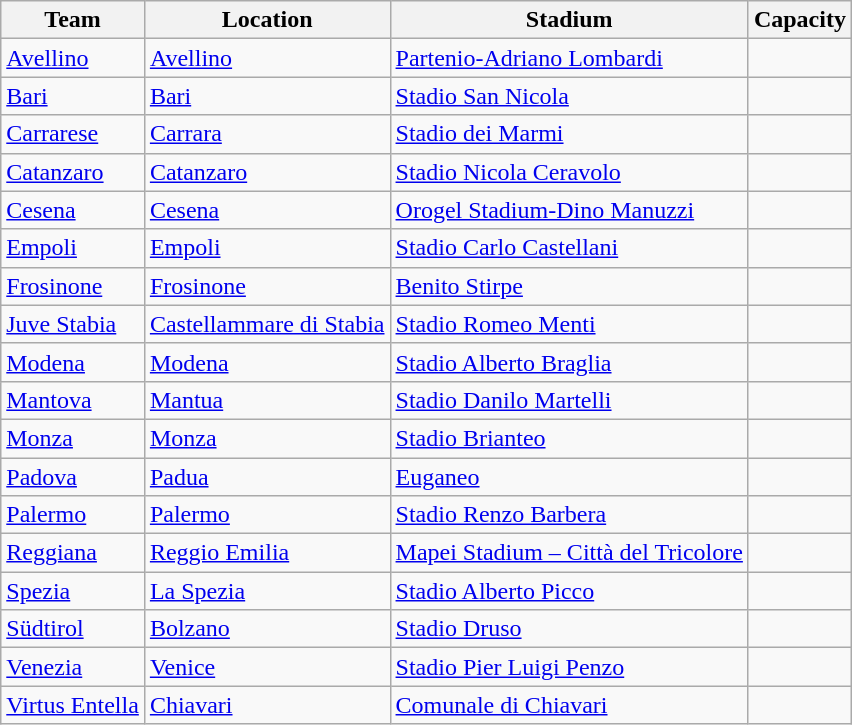<table class="wikitable sortable">
<tr>
<th>Team</th>
<th>Location</th>
<th>Stadium</th>
<th>Capacity</th>
</tr>
<tr>
<td><a href='#'>Avellino</a></td>
<td><a href='#'>Avellino</a></td>
<td><a href='#'>Partenio-Adriano Lombardi</a></td>
<td style="text-align:center;"></td>
</tr>
<tr>
<td><a href='#'>Bari</a></td>
<td><a href='#'>Bari</a></td>
<td><a href='#'>Stadio San Nicola</a></td>
<td style="text-align:center;"></td>
</tr>
<tr>
<td><a href='#'>Carrarese</a></td>
<td><a href='#'>Carrara</a></td>
<td><a href='#'>Stadio dei Marmi</a></td>
<td style="text-align:center;"></td>
</tr>
<tr>
<td><a href='#'>Catanzaro</a></td>
<td><a href='#'>Catanzaro</a></td>
<td><a href='#'>Stadio Nicola Ceravolo</a></td>
<td style="text-align:center;"></td>
</tr>
<tr>
<td><a href='#'>Cesena</a></td>
<td><a href='#'>Cesena</a></td>
<td><a href='#'>Orogel Stadium-Dino Manuzzi</a></td>
<td style="text-align:center;"></td>
</tr>
<tr>
<td><a href='#'>Empoli</a></td>
<td><a href='#'>Empoli</a></td>
<td><a href='#'>Stadio Carlo Castellani</a></td>
<td style="text-align:center;"></td>
</tr>
<tr>
<td><a href='#'>Frosinone</a></td>
<td><a href='#'>Frosinone</a></td>
<td><a href='#'>Benito Stirpe</a></td>
<td style="text-align:center;"></td>
</tr>
<tr>
<td><a href='#'>Juve Stabia</a></td>
<td><a href='#'>Castellammare di Stabia</a></td>
<td><a href='#'>Stadio Romeo Menti</a></td>
<td style="text-align:center;"></td>
</tr>
<tr>
<td><a href='#'>Modena</a></td>
<td><a href='#'>Modena</a></td>
<td><a href='#'>Stadio Alberto Braglia</a></td>
<td style="text-align:center;"></td>
</tr>
<tr>
<td><a href='#'>Mantova</a></td>
<td><a href='#'>Mantua</a></td>
<td><a href='#'>Stadio Danilo Martelli</a></td>
<td style="text-align:center;"></td>
</tr>
<tr>
<td><a href='#'>Monza</a></td>
<td><a href='#'>Monza</a></td>
<td><a href='#'>Stadio Brianteo</a></td>
<td style="text-align:center;"></td>
</tr>
<tr>
<td><a href='#'>Padova</a></td>
<td><a href='#'>Padua</a></td>
<td><a href='#'>Euganeo</a></td>
<td style="text-align:center;"></td>
</tr>
<tr>
<td><a href='#'>Palermo</a></td>
<td><a href='#'>Palermo</a></td>
<td><a href='#'>Stadio Renzo Barbera</a></td>
<td style="text-align:center;"></td>
</tr>
<tr>
<td><a href='#'>Reggiana</a></td>
<td><a href='#'>Reggio Emilia</a></td>
<td><a href='#'>Mapei Stadium – Città del Tricolore</a></td>
<td style="text-align:center;"></td>
</tr>
<tr>
<td><a href='#'>Spezia</a></td>
<td><a href='#'>La Spezia</a></td>
<td><a href='#'>Stadio Alberto Picco</a></td>
<td style="text-align:center;"></td>
</tr>
<tr>
<td><a href='#'>Südtirol</a></td>
<td><a href='#'>Bolzano</a></td>
<td><a href='#'>Stadio Druso</a></td>
<td style="text-align:center;"></td>
</tr>
<tr>
<td><a href='#'>Venezia</a></td>
<td><a href='#'>Venice</a></td>
<td><a href='#'>Stadio Pier Luigi Penzo</a></td>
<td style="text-align:center;"></td>
</tr>
<tr>
<td><a href='#'>Virtus Entella</a></td>
<td><a href='#'>Chiavari</a></td>
<td><a href='#'>Comunale di Chiavari</a></td>
<td style="text-align:center;"></td>
</tr>
</table>
